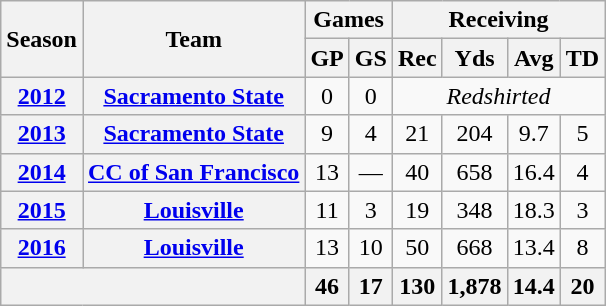<table class="wikitable" style="text-align:center;">
<tr>
<th rowspan="2">Season</th>
<th rowspan="2">Team</th>
<th colspan="2">Games</th>
<th colspan="4 ">Receiving</th>
</tr>
<tr>
<th>GP</th>
<th>GS</th>
<th>Rec</th>
<th>Yds</th>
<th>Avg</th>
<th>TD</th>
</tr>
<tr>
<th><a href='#'>2012</a></th>
<th><a href='#'>Sacramento State</a></th>
<td>0</td>
<td>0</td>
<td colspan="4"><em>Redshirted </em></td>
</tr>
<tr>
<th><a href='#'>2013</a></th>
<th><a href='#'>Sacramento State</a></th>
<td>9</td>
<td>4</td>
<td>21</td>
<td>204</td>
<td>9.7</td>
<td>5</td>
</tr>
<tr>
<th><a href='#'>2014</a></th>
<th><a href='#'>CC of San Francisco</a></th>
<td>13</td>
<td>—</td>
<td>40</td>
<td>658</td>
<td>16.4</td>
<td>4</td>
</tr>
<tr>
<th><a href='#'>2015</a></th>
<th><a href='#'>Louisville</a></th>
<td>11</td>
<td>3</td>
<td>19</td>
<td>348</td>
<td>18.3</td>
<td>3</td>
</tr>
<tr>
<th><a href='#'>2016</a></th>
<th><a href='#'>Louisville</a></th>
<td>13</td>
<td>10</td>
<td>50</td>
<td>668</td>
<td>13.4</td>
<td>8</td>
</tr>
<tr>
<th colspan="2"></th>
<th>46</th>
<th>17</th>
<th>130</th>
<th>1,878</th>
<th>14.4</th>
<th>20</th>
</tr>
</table>
